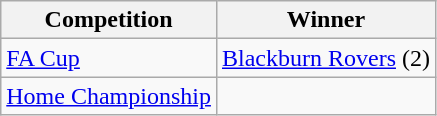<table class="wikitable">
<tr>
<th>Competition</th>
<th>Winner</th>
</tr>
<tr>
<td><a href='#'>FA Cup</a></td>
<td><a href='#'>Blackburn Rovers</a> (2)</td>
</tr>
<tr>
<td><a href='#'>Home Championship</a></td>
<td></td>
</tr>
</table>
